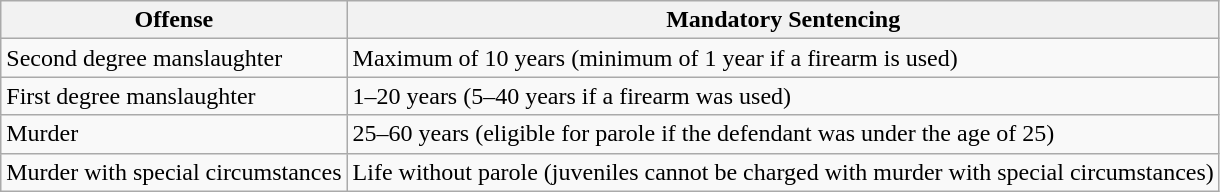<table class="wikitable">
<tr>
<th>Offense</th>
<th>Mandatory Sentencing</th>
</tr>
<tr>
<td>Second degree manslaughter</td>
<td>Maximum of 10 years (minimum of 1 year if a firearm is used)</td>
</tr>
<tr>
<td>First degree manslaughter</td>
<td>1–20 years (5–40 years if a firearm was used)</td>
</tr>
<tr>
<td>Murder</td>
<td>25–60 years (eligible for parole if the defendant was under the age of 25)</td>
</tr>
<tr>
<td>Murder with special circumstances</td>
<td>Life without parole (juveniles cannot be charged with murder with special circumstances)</td>
</tr>
</table>
